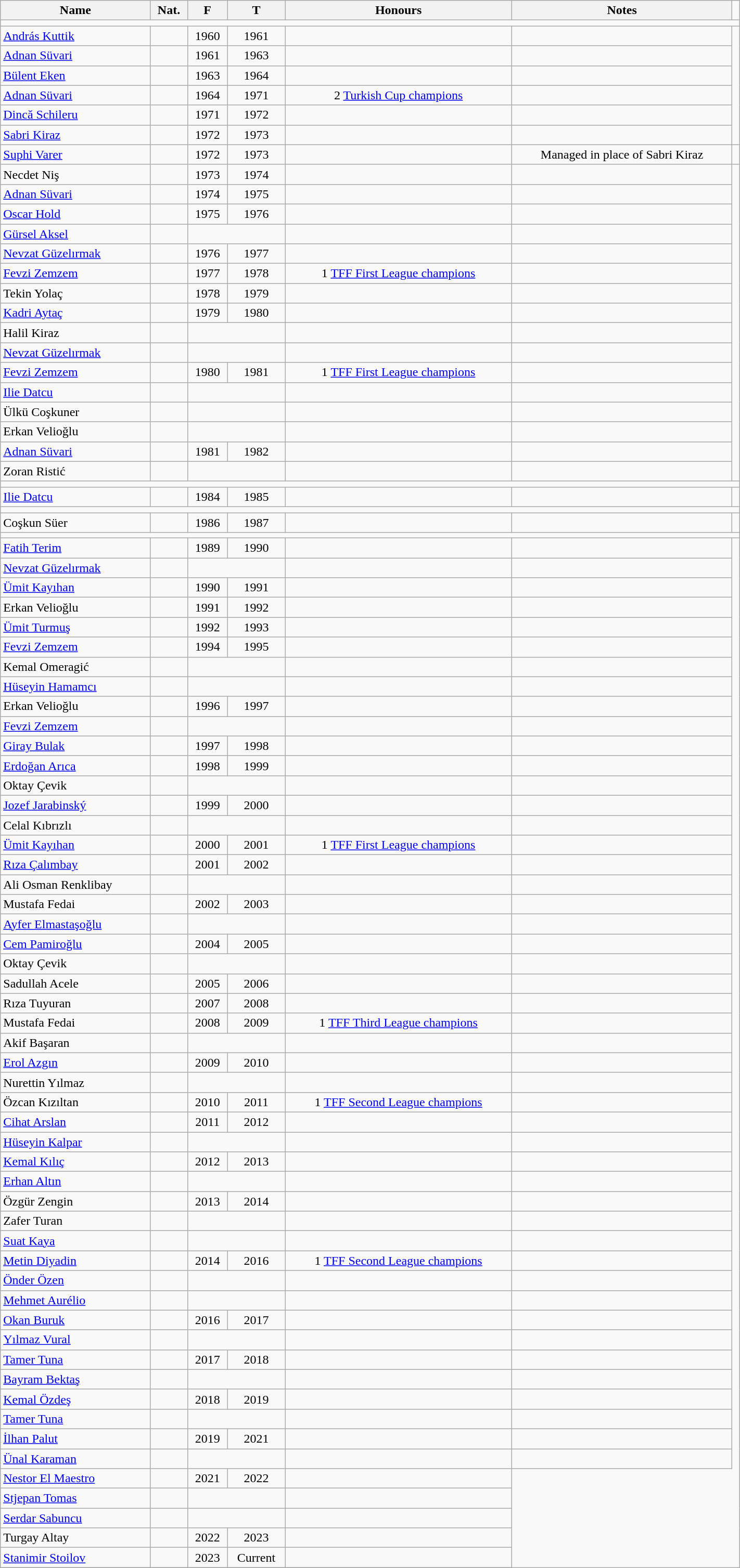<table class="wikitable" style="text-align:center; font-size:100%; width:75%">
<tr>
<th>Name</th>
<th>Nat.</th>
<th>F</th>
<th>T</th>
<th>Honours</th>
<th>Notes</th>
</tr>
<tr>
<td colspan="11" width="1"><span></span></td>
</tr>
<tr>
<td align=left><a href='#'>András Kuttik</a></td>
<td align=center></td>
<td align=center>1960</td>
<td align=center>1961</td>
<td align=center></td>
<td></td>
</tr>
<tr>
<td align=left><a href='#'>Adnan Süvari</a></td>
<td align=center></td>
<td align=center>1961</td>
<td align=center>1963</td>
<td align=center></td>
<td></td>
</tr>
<tr>
<td align=left><a href='#'>Bülent Eken</a></td>
<td align=center></td>
<td align=center>1963</td>
<td align=center>1964</td>
<td align=center></td>
<td></td>
</tr>
<tr>
<td align=left><a href='#'>Adnan Süvari</a></td>
<td align=center></td>
<td align=center>1964</td>
<td align=center>1971</td>
<td align=center>2 <a href='#'>Turkish Cup champions</a></td>
<td></td>
</tr>
<tr>
<td align=left><a href='#'>Dincă Schileru</a></td>
<td align=center></td>
<td align=center>1971</td>
<td align=center>1972</td>
<td align=center></td>
<td></td>
</tr>
<tr>
<td align=left><a href='#'>Sabri Kiraz</a></td>
<td align=center></td>
<td align=center>1972</td>
<td align=center>1973</td>
<td align=center></td>
<td></td>
</tr>
<tr>
<td align=left><a href='#'>Suphi Varer</a></td>
<td align=center></td>
<td align=center>1972</td>
<td align=center>1973</td>
<td align=center></td>
<td align=center>Managed in place of Sabri Kiraz</td>
<td></td>
</tr>
<tr>
<td align=left>Necdet Niş</td>
<td align=center></td>
<td align=center>1973</td>
<td align=center>1974</td>
<td align=center></td>
<td></td>
</tr>
<tr>
<td align=left><a href='#'>Adnan Süvari</a></td>
<td align=center></td>
<td align=center>1974</td>
<td align=center>1975</td>
<td align=center></td>
<td></td>
</tr>
<tr>
<td align=left><a href='#'>Oscar Hold</a></td>
<td align=center></td>
<td align=center>1975</td>
<td align=center>1976</td>
<td align=center></td>
<td></td>
</tr>
<tr>
<td align=left><a href='#'>Gürsel Aksel</a></td>
<td align=center></td>
<td colspan="2" width="1"></td>
<td align=center></td>
<td></td>
</tr>
<tr>
<td align=left><a href='#'>Nevzat Güzelırmak</a></td>
<td align=center></td>
<td align=center>1976</td>
<td align=center>1977</td>
<td align=center></td>
<td></td>
</tr>
<tr>
<td align=left><a href='#'>Fevzi Zemzem</a></td>
<td align=center></td>
<td align=center>1977</td>
<td align=center>1978</td>
<td align=center>1 <a href='#'>TFF First League champions</a></td>
<td></td>
</tr>
<tr>
<td align=left>Tekin Yolaç</td>
<td align=center></td>
<td align=center>1978</td>
<td align=center>1979</td>
<td align=center></td>
<td></td>
</tr>
<tr>
<td align=left><a href='#'>Kadri Aytaç</a></td>
<td align=center></td>
<td align=center>1979</td>
<td align=center>1980</td>
<td align=center></td>
<td></td>
</tr>
<tr>
<td align=left>Halil Kiraz</td>
<td align=center></td>
<td colspan="2" width="1"></td>
<td align=center></td>
<td></td>
</tr>
<tr>
<td align=left><a href='#'>Nevzat Güzelırmak</a></td>
<td align=center></td>
<td colspan="2" width="1"></td>
<td align=center></td>
<td></td>
</tr>
<tr>
<td align=left><a href='#'>Fevzi Zemzem</a></td>
<td align=center></td>
<td align=center>1980</td>
<td align=center>1981</td>
<td align=center>1 <a href='#'>TFF First League champions</a></td>
<td></td>
</tr>
<tr>
<td align=left><a href='#'>Ilie Datcu</a></td>
<td align=center></td>
<td colspan="2" width="1"></td>
<td align=center></td>
<td></td>
</tr>
<tr>
<td align=left>Ülkü Coşkuner</td>
<td align=center></td>
<td colspan="2" width="1"></td>
<td align=center></td>
<td></td>
</tr>
<tr>
<td align=left>Erkan Velioğlu</td>
<td align=center></td>
<td colspan="2" width="1"></td>
<td align=center></td>
<td></td>
</tr>
<tr>
<td align=left><a href='#'>Adnan Süvari</a></td>
<td align=center></td>
<td align=center>1981</td>
<td align=center>1982</td>
<td align=center></td>
<td></td>
</tr>
<tr>
<td align=left>Zoran Ristić</td>
<td align=center></td>
<td colspan="2" width="1"></td>
<td align=center></td>
<td></td>
</tr>
<tr>
<td colspan="11" width="1"><span></span></td>
</tr>
<tr>
<td align=left><a href='#'>Ilie Datcu</a></td>
<td align=center></td>
<td align=center>1984</td>
<td align=center>1985</td>
<td align=center></td>
<td></td>
</tr>
<tr>
<td colspan="11" width="1"><span></span></td>
</tr>
<tr>
<td align=left>Coşkun Süer</td>
<td align=center></td>
<td align=center>1986</td>
<td align=center>1987</td>
<td align=center></td>
<td></td>
</tr>
<tr>
<td colspan="11" width="1"><span></span></td>
</tr>
<tr>
<td align=left><a href='#'>Fatih Terim</a></td>
<td align=center></td>
<td align=center>1989</td>
<td align=center>1990</td>
<td align=center></td>
<td></td>
</tr>
<tr>
<td align=left><a href='#'>Nevzat Güzelırmak</a></td>
<td align=center></td>
<td colspan="2" width="1"></td>
<td align=center></td>
<td></td>
</tr>
<tr>
<td align=left><a href='#'>Ümit Kayıhan</a></td>
<td align=center></td>
<td align=center>1990</td>
<td align=center>1991</td>
<td align=center></td>
<td></td>
</tr>
<tr>
<td align=left>Erkan Velioğlu</td>
<td align=center></td>
<td align=center>1991</td>
<td align=center>1992</td>
<td align=center></td>
<td></td>
</tr>
<tr>
<td align=left><a href='#'>Ümit Turmuş</a></td>
<td align=center></td>
<td align=center>1992</td>
<td align=center>1993</td>
<td align=center></td>
<td></td>
</tr>
<tr>
<td align=left><a href='#'>Fevzi Zemzem</a></td>
<td align=center></td>
<td align=center>1994</td>
<td align=center>1995</td>
<td align=center></td>
<td></td>
</tr>
<tr>
<td align=left>Kemal Omeragić</td>
<td align=center></td>
<td colspan="2" width="1"></td>
<td align=center></td>
<td></td>
</tr>
<tr>
<td align=left><a href='#'>Hüseyin Hamamcı</a></td>
<td align=center></td>
<td colspan="2" width="1"></td>
<td align=center></td>
<td></td>
</tr>
<tr>
<td align=left>Erkan Velioğlu</td>
<td align=center></td>
<td align=center>1996</td>
<td align=center>1997</td>
<td align=center></td>
<td></td>
</tr>
<tr>
<td align=left><a href='#'>Fevzi Zemzem</a></td>
<td align=center></td>
<td colspan="2" width="1"></td>
<td align=center></td>
<td></td>
</tr>
<tr>
<td align=left><a href='#'>Giray Bulak</a></td>
<td align=center></td>
<td align=center>1997</td>
<td align=center>1998</td>
<td align=center></td>
<td></td>
</tr>
<tr>
<td align=left><a href='#'>Erdoğan Arıca</a></td>
<td align=center></td>
<td align=center>1998</td>
<td align=center>1999</td>
<td align=center></td>
<td></td>
</tr>
<tr>
<td align=left>Oktay Çevik</td>
<td align=center></td>
<td colspan="2" width="1"></td>
<td align=center></td>
<td></td>
</tr>
<tr>
<td align=left><a href='#'>Jozef Jarabinský</a></td>
<td align=center></td>
<td align=center>1999</td>
<td align=center>2000</td>
<td align=center></td>
<td></td>
</tr>
<tr>
<td align=left>Celal Kıbrızlı</td>
<td align=center></td>
<td colspan="2" width="1"></td>
<td align=center></td>
<td></td>
</tr>
<tr>
<td align=left><a href='#'>Ümit Kayıhan</a></td>
<td align=center></td>
<td align=center>2000</td>
<td align=center>2001</td>
<td align=center>1 <a href='#'>TFF First League champions</a></td>
<td></td>
</tr>
<tr>
<td align=left><a href='#'>Rıza Çalımbay</a></td>
<td align=center></td>
<td align=center>2001</td>
<td align=center>2002</td>
<td align=center></td>
<td></td>
</tr>
<tr>
<td align=left>Ali Osman Renklibay</td>
<td align=center></td>
<td colspan="2" width="1"></td>
<td align=center></td>
<td></td>
</tr>
<tr>
<td align=left>Mustafa Fedai</td>
<td align=center></td>
<td align=center>2002</td>
<td align=center>2003</td>
<td align=center></td>
<td></td>
</tr>
<tr>
<td align=left><a href='#'>Ayfer Elmastaşoğlu</a></td>
<td align=center></td>
<td colspan="2" width="1"></td>
<td align=center></td>
<td></td>
</tr>
<tr>
<td align=left><a href='#'>Cem Pamiroğlu</a></td>
<td align=center></td>
<td align=center>2004</td>
<td align=center>2005</td>
<td align=center></td>
<td></td>
</tr>
<tr>
<td align=left>Oktay Çevik</td>
<td align=center></td>
<td colspan="2" width="1"></td>
<td align=center></td>
<td></td>
</tr>
<tr>
<td align=left>Sadullah Acele</td>
<td align=center></td>
<td align=center>2005</td>
<td align=center>2006</td>
<td align=center></td>
<td></td>
</tr>
<tr>
<td align=left>Rıza Tuyuran</td>
<td align=center></td>
<td align=center>2007</td>
<td align=center>2008</td>
<td align=center></td>
<td></td>
</tr>
<tr>
<td align=left>Mustafa Fedai</td>
<td align=center></td>
<td align=center>2008</td>
<td align=center>2009</td>
<td align=center>1 <a href='#'>TFF Third League champions</a></td>
<td></td>
</tr>
<tr>
<td align=left>Akif Başaran</td>
<td align=center></td>
<td colspan="2" width="1"></td>
<td align=center></td>
<td></td>
</tr>
<tr>
<td align=left><a href='#'>Erol Azgın</a></td>
<td align=center></td>
<td align=center>2009</td>
<td align=center>2010</td>
<td align=center></td>
<td></td>
</tr>
<tr>
<td align=left>Nurettin Yılmaz</td>
<td align=center></td>
<td colspan="2" width="1"></td>
<td align=center></td>
<td></td>
</tr>
<tr>
<td align=left>Özcan Kızıltan</td>
<td align=center></td>
<td align=center>2010</td>
<td align=center>2011</td>
<td align=center>1 <a href='#'>TFF Second League champions</a></td>
<td></td>
</tr>
<tr>
<td align=left><a href='#'>Cihat Arslan</a></td>
<td align=center></td>
<td align=center>2011</td>
<td align=center>2012</td>
<td align=center></td>
<td></td>
</tr>
<tr>
<td align=left><a href='#'>Hüseyin Kalpar</a></td>
<td align=center></td>
<td colspan="2" width="1"></td>
<td align=center></td>
<td></td>
</tr>
<tr>
<td align=left><a href='#'>Kemal Kılıç</a></td>
<td align=center></td>
<td align=center>2012</td>
<td align=center>2013</td>
<td align=center></td>
<td></td>
</tr>
<tr>
<td align=left><a href='#'>Erhan Altın</a></td>
<td align=center></td>
<td colspan="2" width="1"></td>
<td align=center></td>
<td></td>
</tr>
<tr>
<td align=left>Özgür Zengin</td>
<td align=center></td>
<td align=center>2013</td>
<td align=center>2014</td>
<td align=center></td>
<td></td>
</tr>
<tr>
<td align=left>Zafer Turan</td>
<td align=center></td>
<td colspan="2" width="1"></td>
<td align=center></td>
<td></td>
</tr>
<tr>
<td align=left><a href='#'>Suat Kaya</a></td>
<td align=center></td>
<td colspan="2" width="1"></td>
<td align=center></td>
<td></td>
</tr>
<tr>
<td align=left><a href='#'>Metin Diyadin</a></td>
<td align=center></td>
<td align=center>2014</td>
<td align=center>2016</td>
<td align=center>1 <a href='#'>TFF Second League champions</a></td>
<td></td>
</tr>
<tr>
<td align=left><a href='#'>Önder Özen</a></td>
<td align=center></td>
<td colspan="2" width="1"></td>
<td align=center></td>
<td></td>
</tr>
<tr>
<td align=left><a href='#'>Mehmet Aurélio</a></td>
<td align=center></td>
<td colspan="2" width="1"></td>
<td align=center></td>
<td></td>
</tr>
<tr>
<td align=left><a href='#'>Okan Buruk</a></td>
<td align=center></td>
<td align=center>2016</td>
<td align=center>2017</td>
<td align=center></td>
<td></td>
</tr>
<tr>
<td align=left><a href='#'>Yılmaz Vural</a></td>
<td align=center></td>
<td colspan="2" width="1"></td>
<td align=center></td>
<td></td>
</tr>
<tr>
<td align=left><a href='#'>Tamer Tuna</a></td>
<td align=center></td>
<td align=center>2017</td>
<td align=center>2018</td>
<td align=center></td>
<td></td>
</tr>
<tr>
<td align=left><a href='#'>Bayram Bektaş</a></td>
<td align=center></td>
<td colspan="2" width="1"></td>
<td align=center></td>
<td></td>
</tr>
<tr>
<td align=left><a href='#'>Kemal Özdeş</a></td>
<td align=center></td>
<td align=center>2018</td>
<td align=center>2019</td>
<td align=center></td>
<td></td>
</tr>
<tr>
<td align=left><a href='#'>Tamer Tuna</a></td>
<td align=center></td>
<td colspan="2" width="1"></td>
<td align=center></td>
<td></td>
</tr>
<tr>
<td align=left><a href='#'>İlhan Palut</a></td>
<td align=center></td>
<td align=center>2019</td>
<td align=center>2021</td>
<td align=center></td>
<td></td>
</tr>
<tr>
<td align=left><a href='#'>Ünal Karaman</a></td>
<td align=center></td>
<td colspan="2" width="1"></td>
<td align=center></td>
<td></td>
</tr>
<tr>
<td align=left><a href='#'>Nestor El Maestro</a></td>
<td align=center></td>
<td align=center>2021</td>
<td align=center>2022</td>
<td align=center></td>
</tr>
<tr>
<td align=left><a href='#'>Stjepan Tomas</a></td>
<td align=center></td>
<td colspan="2" width="1"></td>
<td align=center></td>
</tr>
<tr>
<td align=left><a href='#'>Serdar Sabuncu</a></td>
<td align=center></td>
<td colspan="2" width="1"></td>
<td align=center></td>
</tr>
<tr>
<td align=left>Turgay Altay</td>
<td align=center></td>
<td align=center>2022</td>
<td align=center>2023</td>
<td align=center></td>
</tr>
<tr>
<td align=left><a href='#'>Stanimir Stoilov</a></td>
<td align=center></td>
<td align=center>2023</td>
<td align=center>Current</td>
<td align=center></td>
</tr>
<tr>
</tr>
</table>
